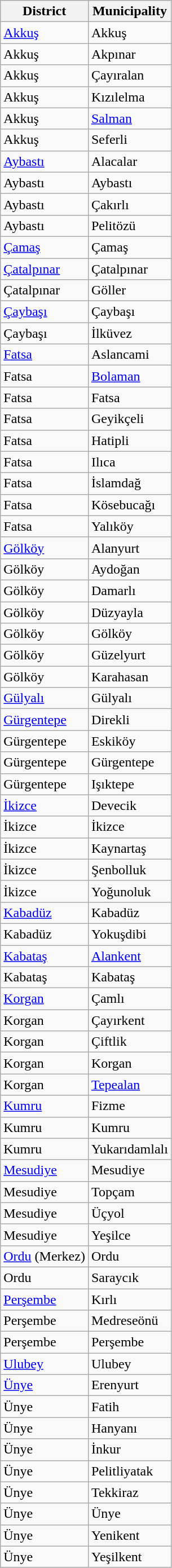<table class="sortable wikitable">
<tr>
<th>District</th>
<th>Municipality</th>
</tr>
<tr>
<td><a href='#'>Akkuş</a></td>
<td>Akkuş</td>
</tr>
<tr>
<td>Akkuş</td>
<td>Akpınar</td>
</tr>
<tr>
<td>Akkuş</td>
<td>Çayıralan</td>
</tr>
<tr>
<td>Akkuş</td>
<td>Kızılelma</td>
</tr>
<tr>
<td>Akkuş</td>
<td><a href='#'>Salman</a></td>
</tr>
<tr>
<td>Akkuş</td>
<td>Seferli</td>
</tr>
<tr>
<td><a href='#'>Aybastı</a></td>
<td>Alacalar</td>
</tr>
<tr>
<td>Aybastı</td>
<td>Aybastı</td>
</tr>
<tr>
<td>Aybastı</td>
<td>Çakırlı</td>
</tr>
<tr>
<td>Aybastı</td>
<td>Pelitözü</td>
</tr>
<tr>
<td><a href='#'>Çamaş</a></td>
<td>Çamaş</td>
</tr>
<tr>
<td><a href='#'>Çatalpınar</a></td>
<td>Çatalpınar</td>
</tr>
<tr>
<td>Çatalpınar</td>
<td>Göller</td>
</tr>
<tr>
<td><a href='#'>Çaybaşı</a></td>
<td>Çaybaşı</td>
</tr>
<tr>
<td>Çaybaşı</td>
<td>İlküvez</td>
</tr>
<tr>
<td><a href='#'>Fatsa</a></td>
<td>Aslancami</td>
</tr>
<tr>
<td>Fatsa</td>
<td><a href='#'>Bolaman</a></td>
</tr>
<tr>
<td>Fatsa</td>
<td>Fatsa</td>
</tr>
<tr>
<td>Fatsa</td>
<td>Geyikçeli</td>
</tr>
<tr>
<td>Fatsa</td>
<td>Hatipli</td>
</tr>
<tr>
<td>Fatsa</td>
<td>Ilıca</td>
</tr>
<tr>
<td>Fatsa</td>
<td>İslamdağ</td>
</tr>
<tr>
<td>Fatsa</td>
<td>Kösebucağı</td>
</tr>
<tr>
<td>Fatsa</td>
<td>Yalıköy</td>
</tr>
<tr>
<td><a href='#'>Gölköy</a></td>
<td>Alanyurt</td>
</tr>
<tr>
<td>Gölköy</td>
<td>Aydoğan</td>
</tr>
<tr>
<td>Gölköy</td>
<td>Damarlı</td>
</tr>
<tr>
<td>Gölköy</td>
<td>Düzyayla</td>
</tr>
<tr>
<td>Gölköy</td>
<td>Gölköy</td>
</tr>
<tr>
<td>Gölköy</td>
<td>Güzelyurt</td>
</tr>
<tr>
<td>Gölköy</td>
<td>Karahasan</td>
</tr>
<tr>
<td><a href='#'>Gülyalı</a></td>
<td>Gülyalı</td>
</tr>
<tr>
<td><a href='#'>Gürgentepe</a></td>
<td>Direkli</td>
</tr>
<tr>
<td>Gürgentepe</td>
<td>Eskiköy</td>
</tr>
<tr>
<td>Gürgentepe</td>
<td>Gürgentepe</td>
</tr>
<tr>
<td>Gürgentepe</td>
<td>Işıktepe</td>
</tr>
<tr>
<td><a href='#'>İkizce</a></td>
<td>Devecik</td>
</tr>
<tr>
<td>İkizce</td>
<td>İkizce</td>
</tr>
<tr>
<td>İkizce</td>
<td>Kaynartaş</td>
</tr>
<tr>
<td>İkizce</td>
<td>Şenbolluk</td>
</tr>
<tr>
<td>İkizce</td>
<td>Yoğunoluk</td>
</tr>
<tr>
<td><a href='#'>Kabadüz</a></td>
<td>Kabadüz</td>
</tr>
<tr>
<td>Kabadüz</td>
<td>Yokuşdibi</td>
</tr>
<tr>
<td><a href='#'>Kabataş</a></td>
<td><a href='#'>Alankent</a></td>
</tr>
<tr>
<td>Kabataş</td>
<td>Kabataş</td>
</tr>
<tr>
<td><a href='#'>Korgan</a></td>
<td>Çamlı</td>
</tr>
<tr>
<td>Korgan</td>
<td>Çayırkent</td>
</tr>
<tr>
<td>Korgan</td>
<td>Çiftlik</td>
</tr>
<tr>
<td>Korgan</td>
<td>Korgan</td>
</tr>
<tr>
<td>Korgan</td>
<td><a href='#'>Tepealan</a></td>
</tr>
<tr>
<td><a href='#'>Kumru</a></td>
<td>Fizme</td>
</tr>
<tr>
<td>Kumru</td>
<td>Kumru</td>
</tr>
<tr>
<td>Kumru</td>
<td>Yukarıdamlalı</td>
</tr>
<tr>
<td><a href='#'>Mesudiye</a></td>
<td>Mesudiye</td>
</tr>
<tr>
<td>Mesudiye</td>
<td>Topçam</td>
</tr>
<tr>
<td>Mesudiye</td>
<td>Üçyol</td>
</tr>
<tr>
<td>Mesudiye</td>
<td>Yeşilce</td>
</tr>
<tr>
<td><a href='#'>Ordu</a> (Merkez)</td>
<td>Ordu</td>
</tr>
<tr>
<td>Ordu</td>
<td>Saraycık</td>
</tr>
<tr>
<td><a href='#'>Perşembe</a></td>
<td>Kırlı</td>
</tr>
<tr>
<td>Perşembe</td>
<td>Medreseönü</td>
</tr>
<tr>
<td>Perşembe</td>
<td>Perşembe</td>
</tr>
<tr>
<td><a href='#'>Ulubey</a></td>
<td>Ulubey</td>
</tr>
<tr>
<td><a href='#'>Ünye</a></td>
<td>Erenyurt</td>
</tr>
<tr>
<td>Ünye</td>
<td>Fatih</td>
</tr>
<tr>
<td>Ünye</td>
<td>Hanyanı</td>
</tr>
<tr>
<td>Ünye</td>
<td>İnkur</td>
</tr>
<tr>
<td>Ünye</td>
<td>Pelitliyatak</td>
</tr>
<tr>
<td>Ünye</td>
<td>Tekkiraz</td>
</tr>
<tr>
<td>Ünye</td>
<td>Ünye</td>
</tr>
<tr>
<td>Ünye</td>
<td>Yenikent</td>
</tr>
<tr>
<td>Ünye</td>
<td>Yeşilkent</td>
</tr>
</table>
